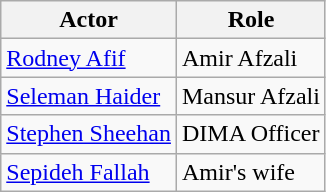<table class="wikitable">
<tr>
<th>Actor</th>
<th>Role</th>
</tr>
<tr>
<td><a href='#'>Rodney Afif</a></td>
<td>Amir Afzali</td>
</tr>
<tr>
<td><a href='#'>Seleman Haider</a></td>
<td>Mansur Afzali</td>
</tr>
<tr>
<td><a href='#'>Stephen Sheehan</a></td>
<td>DIMA Officer</td>
</tr>
<tr>
<td><a href='#'>Sepideh Fallah</a></td>
<td>Amir's wife</td>
</tr>
</table>
